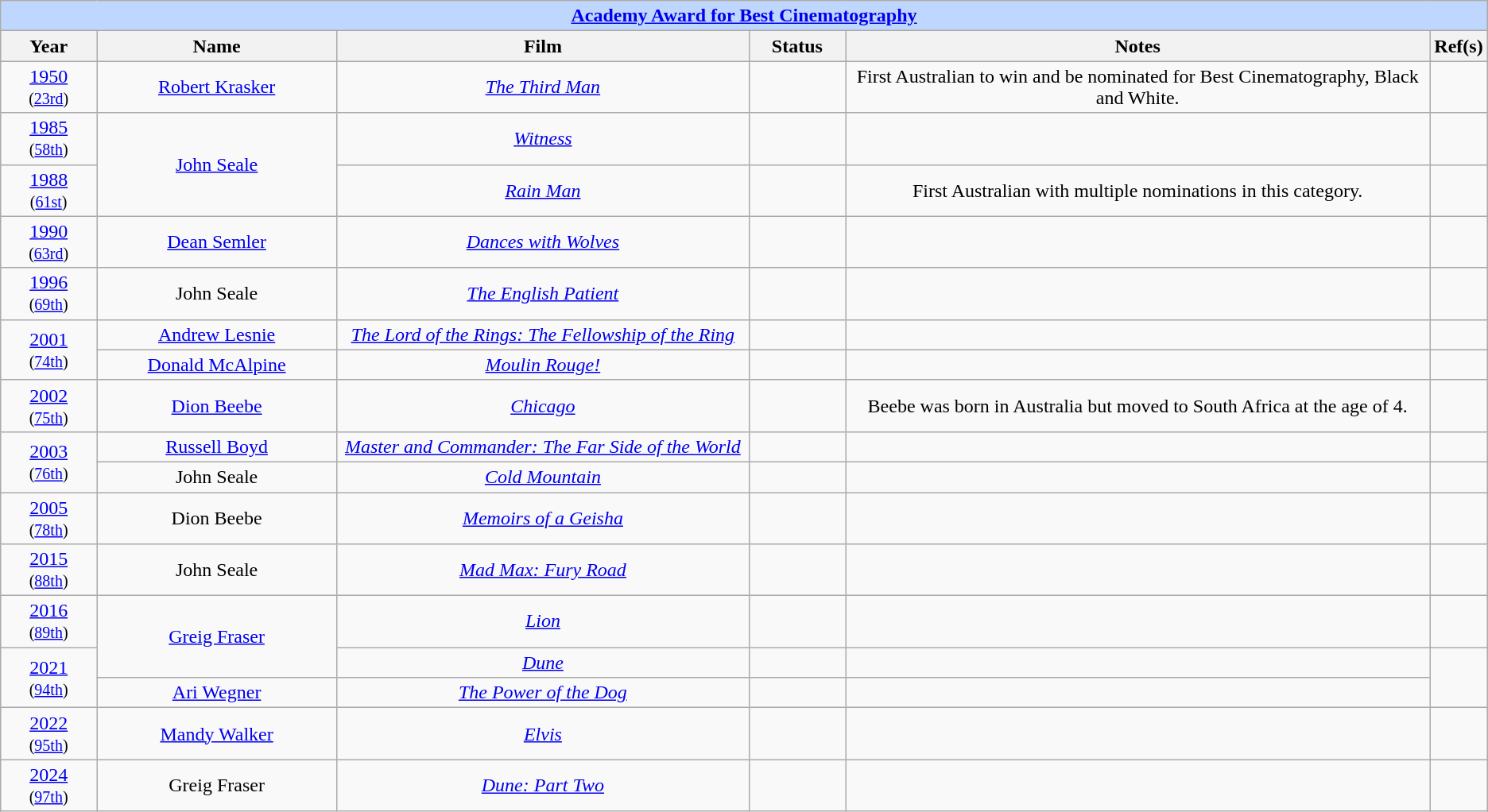<table class="wikitable" style="text-align: center">
<tr style="background:#bfd7ff;">
<td colspan="6" style="text-align:center;"><strong><a href='#'>Academy Award for Best Cinematography</a></strong></td>
</tr>
<tr style="background:#ebf5ff;">
<th style="width:75px;">Year</th>
<th style="width:200px;">Name</th>
<th style="width:350px;">Film</th>
<th style="width:75px;">Status</th>
<th style="width:500px;">Notes</th>
<th width="3">Ref(s)</th>
</tr>
<tr>
<td style="text-align: center"><a href='#'>1950</a> <br> <small>(<a href='#'>23rd</a>)</small></td>
<td><a href='#'>Robert Krasker</a></td>
<td><em><a href='#'>The Third Man</a></em></td>
<td></td>
<td>First Australian to win and be nominated for Best Cinematography, Black and White.</td>
<td style="text-align: center"></td>
</tr>
<tr>
<td style="text-align: center"><a href='#'>1985</a> <br> <small>(<a href='#'>58th</a>)</small></td>
<td rowspan=2><a href='#'>John Seale</a></td>
<td><em><a href='#'>Witness</a></em></td>
<td></td>
<td></td>
<td style="text-align: center"></td>
</tr>
<tr>
<td style="text-align: center"><a href='#'>1988</a><br> <small>(<a href='#'>61st</a>)</small></td>
<td><em><a href='#'>Rain Man</a></em></td>
<td></td>
<td>First Australian with multiple nominations in this category.</td>
<td style="text-align: center"></td>
</tr>
<tr>
<td style="text-align: center"><a href='#'>1990</a><br> <small>(<a href='#'>63rd</a>)</small></td>
<td><a href='#'>Dean Semler</a></td>
<td><em><a href='#'>Dances with Wolves</a></em></td>
<td></td>
<td></td>
<td style="text-align: center"></td>
</tr>
<tr>
<td style="text-align: center"><a href='#'>1996</a><br> <small>(<a href='#'>69th</a>)</small></td>
<td>John Seale</td>
<td><em><a href='#'>The English Patient</a></em></td>
<td></td>
<td></td>
<td style="text-align: center"></td>
</tr>
<tr>
<td rowspan=2 style="text-align: center"><a href='#'>2001</a> <br> <small>(<a href='#'>74th</a>)</small></td>
<td><a href='#'>Andrew Lesnie</a></td>
<td><em><a href='#'>The Lord of the Rings: The Fellowship of the Ring</a></em></td>
<td></td>
<td></td>
<td style="text-align: center"></td>
</tr>
<tr>
<td><a href='#'>Donald McAlpine</a></td>
<td><em><a href='#'>Moulin Rouge!</a></em></td>
<td></td>
<td></td>
<td style="text-align: center"></td>
</tr>
<tr>
<td style="text-align: center"><a href='#'>2002</a><br> <small>(<a href='#'>75th</a>)</small></td>
<td><a href='#'>Dion Beebe</a></td>
<td><em><a href='#'>Chicago</a></em></td>
<td></td>
<td>Beebe was born in Australia but moved to South Africa at the age of 4.</td>
<td style="text-align: center"></td>
</tr>
<tr>
<td rowspan=2 style="text-align: center"><a href='#'>2003</a><br> <small>(<a href='#'>76th</a>)</small></td>
<td><a href='#'>Russell Boyd</a></td>
<td><em><a href='#'>Master and Commander: The Far Side of the World</a></em></td>
<td></td>
<td></td>
<td style="text-align: center"></td>
</tr>
<tr>
<td>John Seale</td>
<td><em><a href='#'>Cold Mountain</a></em></td>
<td></td>
<td></td>
<td style="text-align: center"></td>
</tr>
<tr>
<td><a href='#'>2005</a><br> <small>(<a href='#'>78th</a>)</small></td>
<td>Dion Beebe</td>
<td><em><a href='#'>Memoirs of a Geisha</a></em></td>
<td></td>
<td></td>
<td style="text-align: center"></td>
</tr>
<tr>
<td><a href='#'>2015</a><br> <small>(<a href='#'>88th</a>)</small></td>
<td>John Seale</td>
<td><em><a href='#'>Mad Max: Fury Road</a></em></td>
<td></td>
<td></td>
<td style="text-align: center"></td>
</tr>
<tr>
<td><a href='#'>2016</a><br> <small>(<a href='#'>89th</a>)</small></td>
<td rowspan=2><a href='#'>Greig Fraser</a></td>
<td><em><a href='#'>Lion</a></em></td>
<td></td>
<td></td>
<td style="text-align: center"></td>
</tr>
<tr>
<td rowspan=2><a href='#'>2021</a><br> <small>(<a href='#'>94th</a>)</small></td>
<td><em><a href='#'>Dune</a></em></td>
<td></td>
<td></td>
<td rowspan="2"></td>
</tr>
<tr>
<td><a href='#'>Ari Wegner</a></td>
<td><em><a href='#'>The Power of the Dog</a></em></td>
<td></td>
<td></td>
</tr>
<tr>
<td><a href='#'>2022</a><br> <small>(<a href='#'>95th</a>)</small></td>
<td><a href='#'>Mandy Walker</a></td>
<td><em><a href='#'>Elvis</a></em></td>
<td></td>
<td></td>
<td></td>
</tr>
<tr>
<td><a href='#'>2024</a><br> <small>(<a href='#'>97th</a>)</small></td>
<td>Greig Fraser</td>
<td><em><a href='#'>Dune: Part Two</a></em></td>
<td></td>
<td></td>
<td></td>
</tr>
</table>
